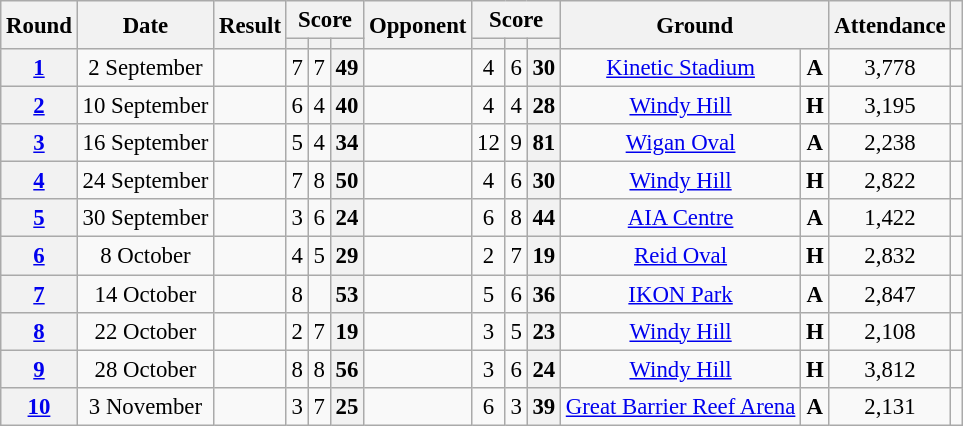<table class="wikitable plainrowheaders" style="font-size:95%; text-align:center;">
<tr>
<th rowspan="2" scope="col">Round</th>
<th rowspan="2" scope="col">Date</th>
<th rowspan="2" scope="col">Result</th>
<th colspan="3" scope="col">Score</th>
<th rowspan="2" scope="col">Opponent</th>
<th colspan="3" scope="col">Score</th>
<th colspan="2" rowspan="2" scope="col">Ground</th>
<th rowspan="2" scope="col">Attendance</th>
<th rowspan="2" scope="col"></th>
</tr>
<tr>
<th scope="col"></th>
<th scope="col"></th>
<th scope="col"></th>
<th scope="col"></th>
<th scope="col"></th>
<th scope="col"></th>
</tr>
<tr>
<th scope="row" style="text-align:center;"><a href='#'><strong>1</strong></a></th>
<td>2 September</td>
<td></td>
<td>7</td>
<td>7</td>
<th>49</th>
<td></td>
<td>4</td>
<td>6</td>
<th>30</th>
<td><a href='#'>Kinetic Stadium</a></td>
<td><strong>A</strong></td>
<td>3,778</td>
<td></td>
</tr>
<tr>
<th scope="row" style="text-align:center;"><a href='#'><strong>2</strong></a></th>
<td>10 September</td>
<td></td>
<td>6</td>
<td>4</td>
<th>40</th>
<td></td>
<td>4</td>
<td>4</td>
<th>28</th>
<td><a href='#'>Windy Hill</a></td>
<td><strong>H</strong></td>
<td>3,195</td>
<td></td>
</tr>
<tr>
<th scope="row" style="text-align:center;"><a href='#'><strong>3</strong></a></th>
<td>16 September</td>
<td></td>
<td>5</td>
<td>4</td>
<th>34</th>
<td></td>
<td>12</td>
<td>9</td>
<th>81</th>
<td><a href='#'>Wigan Oval</a></td>
<td><strong>A</strong></td>
<td>2,238</td>
<td></td>
</tr>
<tr>
<th scope="row" style="text-align:center;"><a href='#'><strong>4</strong></a></th>
<td>24 September</td>
<td></td>
<td>7</td>
<td>8</td>
<th>50</th>
<td></td>
<td>4</td>
<td>6</td>
<th>30</th>
<td><a href='#'>Windy Hill</a></td>
<td><strong>H</strong></td>
<td>2,822</td>
<td></td>
</tr>
<tr>
<th scope="row" style="text-align:center;"><a href='#'><strong>5</strong></a></th>
<td>30 September</td>
<td></td>
<td>3</td>
<td>6</td>
<th>24</th>
<td></td>
<td>6</td>
<td>8</td>
<th>44</th>
<td><a href='#'>AIA Centre</a></td>
<td><strong>A</strong></td>
<td>1,422</td>
<td></td>
</tr>
<tr>
<th scope="row" style="text-align:center;"><a href='#'><strong>6</strong></a></th>
<td>8 October</td>
<td></td>
<td>4</td>
<td>5</td>
<th>29</th>
<td></td>
<td>2</td>
<td>7</td>
<th>19</th>
<td><a href='#'>Reid Oval</a></td>
<td><strong>H</strong></td>
<td>2,832</td>
<td></td>
</tr>
<tr>
<th scope="row" style="text-align:center;"><a href='#'><strong>7</strong></a></th>
<td>14 October</td>
<td></td>
<td>8</td>
<td></td>
<th>53</th>
<td></td>
<td>5</td>
<td>6</td>
<th>36</th>
<td><a href='#'>IKON Park</a></td>
<td><strong>A</strong></td>
<td>2,847</td>
<td></td>
</tr>
<tr>
<th scope="row" style="text-align:center;"><a href='#'><strong>8</strong></a></th>
<td>22 October</td>
<td></td>
<td>2</td>
<td>7</td>
<th>19</th>
<td></td>
<td>3</td>
<td>5</td>
<th>23</th>
<td><a href='#'>Windy Hill</a></td>
<td><strong>H</strong></td>
<td>2,108</td>
<td></td>
</tr>
<tr>
<th scope="row" style="text-align:center;"><a href='#'><strong>9</strong></a></th>
<td>28 October</td>
<td></td>
<td>8</td>
<td>8</td>
<th>56</th>
<td></td>
<td>3</td>
<td>6</td>
<th>24</th>
<td><a href='#'>Windy Hill</a></td>
<td><strong>H</strong></td>
<td>3,812</td>
<td></td>
</tr>
<tr>
<th scope="row" style="text-align:center;"><a href='#'><strong>10</strong></a></th>
<td>3 November</td>
<td></td>
<td>3</td>
<td>7</td>
<th>25</th>
<td></td>
<td>6</td>
<td>3</td>
<th>39</th>
<td><a href='#'>Great Barrier Reef Arena</a></td>
<td><strong>A</strong></td>
<td>2,131</td>
<td></td>
</tr>
</table>
